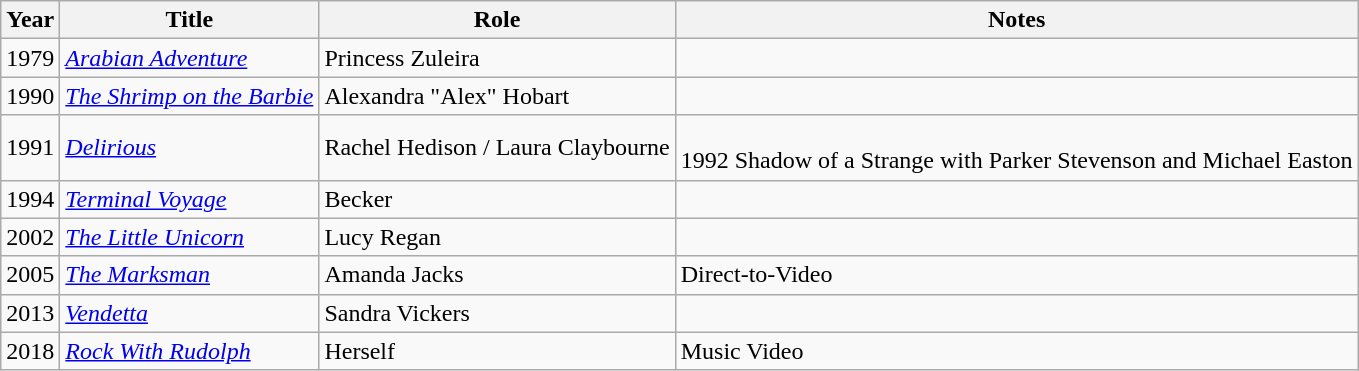<table class="wikitable">
<tr>
<th>Year</th>
<th>Title</th>
<th>Role</th>
<th>Notes</th>
</tr>
<tr>
<td>1979</td>
<td><em><a href='#'>Arabian Adventure</a></em></td>
<td>Princess Zuleira</td>
<td></td>
</tr>
<tr>
<td>1990</td>
<td><em><a href='#'>The Shrimp on the Barbie</a></em></td>
<td>Alexandra "Alex" Hobart</td>
<td></td>
</tr>
<tr>
<td>1991</td>
<td><em><a href='#'>Delirious</a></em></td>
<td>Rachel Hedison / Laura Claybourne</td>
<td><br>1992
Shadow of a Strange
with Parker Stevenson and Michael Easton</td>
</tr>
<tr>
<td>1994</td>
<td><em><a href='#'>Terminal Voyage</a></em></td>
<td>Becker</td>
<td></td>
</tr>
<tr>
<td>2002</td>
<td><em><a href='#'>The Little Unicorn</a></em></td>
<td>Lucy Regan</td>
<td></td>
</tr>
<tr>
<td>2005</td>
<td><em><a href='#'>The Marksman</a></em></td>
<td>Amanda Jacks</td>
<td>Direct-to-Video</td>
</tr>
<tr>
<td>2013</td>
<td><em><a href='#'>Vendetta</a></em></td>
<td>Sandra Vickers</td>
<td></td>
</tr>
<tr>
<td>2018</td>
<td><em><a href='#'>Rock With Rudolph</a></em></td>
<td>Herself</td>
<td>Music Video</td>
</tr>
</table>
